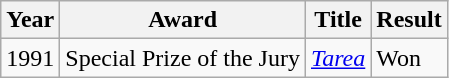<table class="wikitable">
<tr>
<th>Year</th>
<th>Award</th>
<th>Title</th>
<th>Result</th>
</tr>
<tr>
<td>1991</td>
<td>Special Prize of the Jury</td>
<td><em><a href='#'>Tarea</a></em></td>
<td>Won</td>
</tr>
</table>
